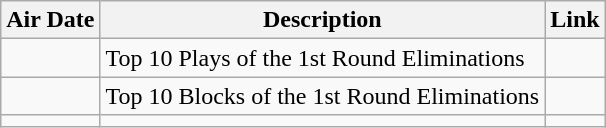<table class="wikitable sortable" style="text-align:left">
<tr>
<th>Air Date</th>
<th>Description</th>
<th>Link</th>
</tr>
<tr>
<td></td>
<td>Top 10 Plays of the 1st Round Eliminations</td>
<td align=center></td>
</tr>
<tr>
<td></td>
<td>Top 10 Blocks of the 1st Round Eliminations</td>
<td align=center></td>
</tr>
<tr>
<td></td>
<td></td>
<td align=center></td>
</tr>
</table>
